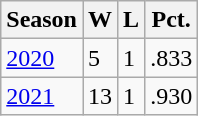<table class="wikitable">
<tr>
<th>Season</th>
<th>W</th>
<th>L</th>
<th>Pct.</th>
</tr>
<tr>
<td><a href='#'>2020</a></td>
<td>5</td>
<td>1</td>
<td>.833</td>
</tr>
<tr>
<td><a href='#'>2021</a></td>
<td>13</td>
<td>1</td>
<td>.930</td>
</tr>
</table>
